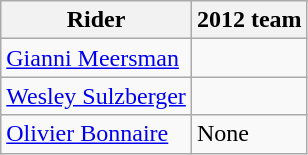<table class="wikitable">
<tr>
<th>Rider</th>
<th>2012 team</th>
</tr>
<tr>
<td><a href='#'>Gianni Meersman</a></td>
<td></td>
</tr>
<tr>
<td><a href='#'>Wesley Sulzberger</a></td>
<td></td>
</tr>
<tr>
<td><a href='#'>Olivier Bonnaire</a></td>
<td>None</td>
</tr>
</table>
